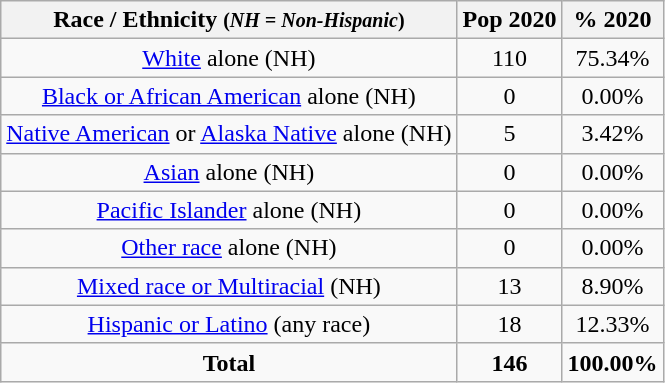<table class="wikitable" style="text-align:center;">
<tr>
<th>Race / Ethnicity <small>(<em>NH = Non-Hispanic</em>)</small></th>
<th>Pop 2020</th>
<th>% 2020</th>
</tr>
<tr>
<td><a href='#'>White</a> alone (NH)</td>
<td>110</td>
<td>75.34%</td>
</tr>
<tr>
<td><a href='#'>Black or African American</a> alone (NH)</td>
<td>0</td>
<td>0.00%</td>
</tr>
<tr>
<td><a href='#'>Native American</a> or <a href='#'>Alaska Native</a> alone (NH)</td>
<td>5</td>
<td>3.42%</td>
</tr>
<tr>
<td><a href='#'>Asian</a> alone (NH)</td>
<td>0</td>
<td>0.00%</td>
</tr>
<tr>
<td><a href='#'>Pacific Islander</a> alone (NH)</td>
<td>0</td>
<td>0.00%</td>
</tr>
<tr>
<td><a href='#'>Other race</a> alone (NH)</td>
<td>0</td>
<td>0.00%</td>
</tr>
<tr>
<td><a href='#'>Mixed race or Multiracial</a> (NH)</td>
<td>13</td>
<td>8.90%</td>
</tr>
<tr>
<td><a href='#'>Hispanic or Latino</a> (any race)</td>
<td>18</td>
<td>12.33%</td>
</tr>
<tr>
<td><strong>Total</strong></td>
<td><strong>146</strong></td>
<td><strong>100.00%</strong></td>
</tr>
</table>
